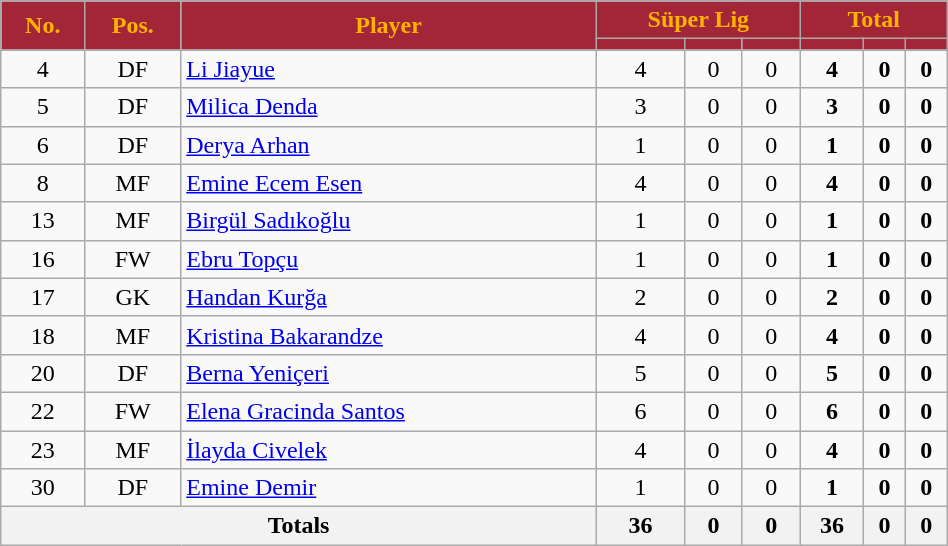<table class="wikitable sortable" style="text-align:center;width:50%;">
<tr>
<th rowspan=2 style=background-color:#A32638;color:#FFB300>No.</th>
<th rowspan=2 style=background-color:#A32638;color:#FFB300>Pos.</th>
<th rowspan=2 style=background-color:#A32638;color:#FFB300>Player</th>
<th colspan=3 style=background:#A32638;color:#FFB300>Süper Lig</th>
<th colspan=3 style=background:#A32638;color:#FFB300>Total</th>
</tr>
<tr>
<th style=background-color:#A32638;color:#FFB300></th>
<th style=background-color:#A32638;color:#FFB300></th>
<th style=background-color:#A32638;color:#FFB300></th>
<th style=background-color:#A32638;color:#FFB300></th>
<th style=background-color:#A32638;color:#FFB300></th>
<th style=background-color:#A32638;color:#FFB300></th>
</tr>
<tr>
<td>4</td>
<td>DF</td>
<td align=left> <a href='#'>Li Jiayue</a></td>
<td>4</td>
<td>0</td>
<td>0</td>
<td><strong>4</strong></td>
<td><strong>0</strong></td>
<td><strong>0</strong></td>
</tr>
<tr>
<td>5</td>
<td>DF</td>
<td align=left> <a href='#'>Milica Denda</a></td>
<td>3</td>
<td>0</td>
<td>0</td>
<td><strong>3</strong></td>
<td><strong>0</strong></td>
<td><strong>0</strong></td>
</tr>
<tr>
<td>6</td>
<td>DF</td>
<td align=left> <a href='#'>Derya Arhan</a></td>
<td>1</td>
<td>0</td>
<td>0</td>
<td><strong>1</strong></td>
<td><strong>0</strong></td>
<td><strong>0</strong></td>
</tr>
<tr>
<td>8</td>
<td>MF</td>
<td align=left> <a href='#'>Emine Ecem Esen</a></td>
<td>4</td>
<td>0</td>
<td>0</td>
<td><strong>4</strong></td>
<td><strong>0</strong></td>
<td><strong>0</strong></td>
</tr>
<tr>
<td>13</td>
<td>MF</td>
<td align=left> <a href='#'>Birgül Sadıkoğlu</a></td>
<td>1</td>
<td>0</td>
<td>0</td>
<td><strong>1</strong></td>
<td><strong>0</strong></td>
<td><strong>0</strong></td>
</tr>
<tr>
<td>16</td>
<td>FW</td>
<td align=left> <a href='#'>Ebru Topçu</a></td>
<td>1</td>
<td>0</td>
<td>0</td>
<td><strong>1</strong></td>
<td><strong>0</strong></td>
<td><strong>0</strong></td>
</tr>
<tr>
<td>17</td>
<td>GK</td>
<td align=left> <a href='#'>Handan Kurğa</a></td>
<td>2</td>
<td>0</td>
<td>0</td>
<td><strong>2</strong></td>
<td><strong>0</strong></td>
<td><strong>0</strong></td>
</tr>
<tr>
<td>18</td>
<td>MF</td>
<td align=left> <a href='#'>Kristina Bakarandze</a></td>
<td>4</td>
<td>0</td>
<td>0</td>
<td><strong>4</strong></td>
<td><strong>0</strong></td>
<td><strong>0</strong></td>
</tr>
<tr>
<td>20</td>
<td>DF</td>
<td align=left> <a href='#'>Berna Yeniçeri</a></td>
<td>5</td>
<td>0</td>
<td>0</td>
<td><strong>5</strong></td>
<td><strong>0</strong></td>
<td><strong>0</strong></td>
</tr>
<tr>
<td>22</td>
<td>FW</td>
<td align=left> <a href='#'>Elena Gracinda Santos</a></td>
<td>6</td>
<td>0</td>
<td>0</td>
<td><strong>6</strong></td>
<td><strong>0</strong></td>
<td><strong>0</strong></td>
</tr>
<tr>
<td>23</td>
<td>MF</td>
<td align=left> <a href='#'>İlayda Civelek</a></td>
<td>4</td>
<td>0</td>
<td>0</td>
<td><strong>4</strong></td>
<td><strong>0</strong></td>
<td><strong>0</strong></td>
</tr>
<tr>
<td>30</td>
<td>DF</td>
<td align=left> <a href='#'>Emine Demir</a></td>
<td>1</td>
<td>0</td>
<td>0</td>
<td><strong>1</strong></td>
<td><strong>0</strong></td>
<td><strong>0</strong></td>
</tr>
<tr>
<th colspan=3><strong>Totals</strong></th>
<th><strong>36</strong></th>
<th><strong>0</strong></th>
<th><strong>0</strong></th>
<th><strong>36</strong></th>
<th><strong>0</strong></th>
<th><strong>0</strong></th>
</tr>
</table>
